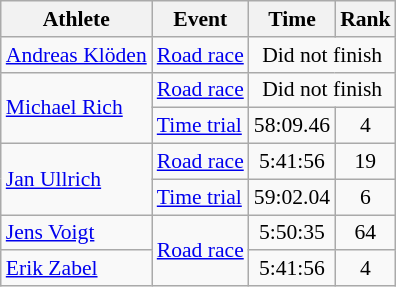<table class=wikitable style="font-size:90%">
<tr>
<th>Athlete</th>
<th>Event</th>
<th>Time</th>
<th>Rank</th>
</tr>
<tr align=center>
<td align=left><a href='#'>Andreas Klöden</a></td>
<td align=left><a href='#'>Road race</a></td>
<td colspan=2>Did not finish</td>
</tr>
<tr align=center>
<td align=left rowspan=2><a href='#'>Michael Rich</a></td>
<td align=left><a href='#'>Road race</a></td>
<td colspan=2>Did not finish</td>
</tr>
<tr align=center>
<td align=left><a href='#'>Time trial</a></td>
<td>58:09.46</td>
<td>4</td>
</tr>
<tr align=center>
<td align=left rowspan=2><a href='#'>Jan Ullrich</a></td>
<td align=left><a href='#'>Road race</a></td>
<td>5:41:56</td>
<td>19</td>
</tr>
<tr align=center>
<td align=left><a href='#'>Time trial</a></td>
<td>59:02.04</td>
<td>6</td>
</tr>
<tr align=center>
<td align=left><a href='#'>Jens Voigt</a></td>
<td align=left rowspan=2><a href='#'>Road race</a></td>
<td>5:50:35</td>
<td>64</td>
</tr>
<tr align=center>
<td align=left><a href='#'>Erik Zabel</a></td>
<td>5:41:56</td>
<td>4</td>
</tr>
</table>
